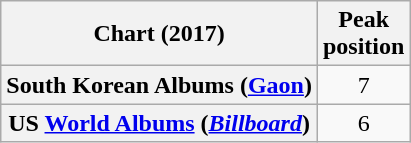<table class="wikitable sortable plainrowheaders" style="text-align:center;">
<tr>
<th>Chart (2017)</th>
<th>Peak<br>position</th>
</tr>
<tr>
<th scope="row">South Korean Albums (<a href='#'>Gaon</a>)</th>
<td>7</td>
</tr>
<tr>
<th scope="row">US <a href='#'>World Albums</a> (<em><a href='#'>Billboard</a></em>)</th>
<td>6</td>
</tr>
</table>
